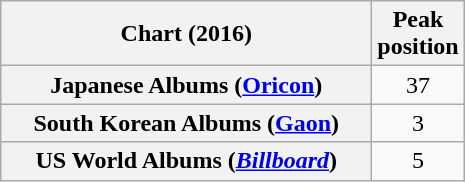<table class="wikitable plainrowheaders" style="text-align:center">
<tr>
<th>Chart (2016)</th>
<th>Peak<br>position</th>
</tr>
<tr>
<th scope="row" style="width:15em">Japanese Albums (<a href='#'>Oricon</a>)</th>
<td>37</td>
</tr>
<tr>
<th scope="row" style="width:15em">South Korean Albums (<a href='#'>Gaon</a>)</th>
<td>3</td>
</tr>
<tr>
<th scope="row" style="width:15em">US World Albums (<a href='#'><em>Billboard</em></a>)</th>
<td>5</td>
</tr>
</table>
